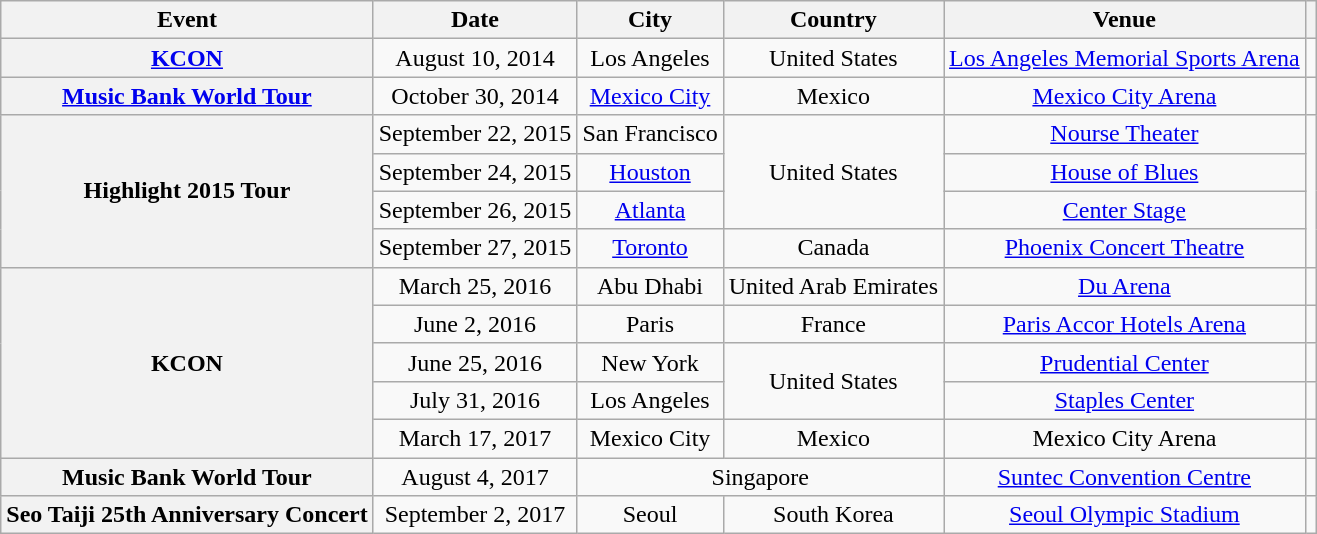<table class="wikitable plainrowheaders" style="text-align:center;">
<tr>
<th scope="col">Event</th>
<th scope="col">Date</th>
<th scope="col">City</th>
<th scope="col">Country</th>
<th scope="col">Venue</th>
<th scope="col" class="unsortable"></th>
</tr>
<tr>
<th scope="row"><a href='#'>KCON</a></th>
<td>August 10, 2014</td>
<td>Los Angeles</td>
<td>United States</td>
<td><a href='#'>Los Angeles Memorial Sports Arena</a></td>
<td style="text-align:center;"></td>
</tr>
<tr>
<th scope="row"><a href='#'>Music Bank World Tour</a></th>
<td>October 30, 2014</td>
<td><a href='#'>Mexico City</a></td>
<td>Mexico</td>
<td><a href='#'>Mexico City Arena</a></td>
<td style="text-align:center;"></td>
</tr>
<tr>
<th scope="row" rowspan="4">Highlight 2015 Tour<br></th>
<td>September 22, 2015</td>
<td>San Francisco</td>
<td rowspan="3">United States</td>
<td><a href='#'>Nourse Theater</a></td>
<td style="text-align:center;" rowspan="4"></td>
</tr>
<tr>
<td>September 24, 2015</td>
<td><a href='#'>Houston</a></td>
<td><a href='#'>House of Blues</a></td>
</tr>
<tr>
<td>September 26, 2015</td>
<td><a href='#'>Atlanta</a></td>
<td><a href='#'>Center Stage</a></td>
</tr>
<tr>
<td>September 27, 2015</td>
<td><a href='#'>Toronto</a></td>
<td>Canada</td>
<td><a href='#'>Phoenix Concert Theatre</a></td>
</tr>
<tr>
<th scope="row" rowspan="5">KCON</th>
<td>March 25, 2016</td>
<td>Abu Dhabi</td>
<td>United Arab Emirates</td>
<td><a href='#'>Du Arena</a></td>
<td style="text-align:center;"></td>
</tr>
<tr>
<td>June 2, 2016</td>
<td>Paris</td>
<td>France</td>
<td><a href='#'>Paris Accor Hotels Arena</a></td>
<td style="text-align:center;"></td>
</tr>
<tr>
<td>June 25, 2016</td>
<td>New York</td>
<td rowspan="2">United States</td>
<td><a href='#'>Prudential Center</a></td>
<td style="text-align:center;"></td>
</tr>
<tr>
<td>July 31, 2016</td>
<td>Los Angeles</td>
<td><a href='#'>Staples Center</a></td>
<td style="text-align:center;"></td>
</tr>
<tr>
<td>March 17, 2017</td>
<td>Mexico City</td>
<td>Mexico</td>
<td>Mexico City Arena</td>
<td style="text-align:center;"></td>
</tr>
<tr>
<th scope="row">Music Bank World Tour</th>
<td>August 4, 2017</td>
<td colspan="2">Singapore</td>
<td><a href='#'>Suntec Convention Centre</a></td>
<td style="text-align:center;"></td>
</tr>
<tr>
<th scope="row">Seo Taiji 25th Anniversary Concert</th>
<td>September 2, 2017</td>
<td>Seoul</td>
<td>South Korea</td>
<td><a href='#'>Seoul Olympic Stadium</a></td>
<td style="text-align:center;"></td>
</tr>
</table>
